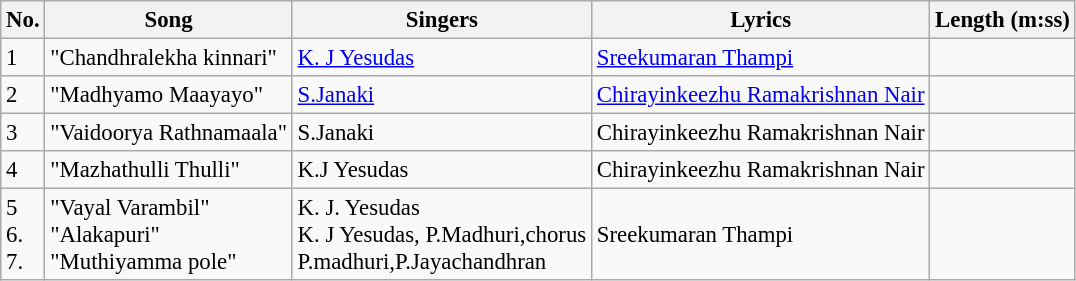<table class="wikitable" style="font-size:95%;">
<tr>
<th>No.</th>
<th>Song</th>
<th>Singers</th>
<th>Lyrics</th>
<th>Length (m:ss)</th>
</tr>
<tr>
<td>1</td>
<td>"Chandhralekha kinnari"</td>
<td><a href='#'>K. J Yesudas</a></td>
<td><a href='#'>Sreekumaran Thampi</a></td>
<td></td>
</tr>
<tr>
<td>2</td>
<td>"Madhyamo Maayayo"</td>
<td><a href='#'>S.Janaki</a></td>
<td><a href='#'>Chirayinkeezhu Ramakrishnan Nair</a></td>
<td></td>
</tr>
<tr>
<td>3</td>
<td>"Vaidoorya Rathnamaala"</td>
<td>S.Janaki</td>
<td>Chirayinkeezhu Ramakrishnan Nair</td>
<td></td>
</tr>
<tr>
<td>4</td>
<td>"Mazhathulli Thulli"</td>
<td>K.J Yesudas</td>
<td>Chirayinkeezhu Ramakrishnan Nair</td>
<td></td>
</tr>
<tr>
<td>5<br>6.<br>7.</td>
<td>"Vayal Varambil"<br>"Alakapuri"<br>"Muthiyamma pole"</td>
<td>K. J. Yesudas<br>K. J Yesudas, P.Madhuri,chorus<br>P.madhuri,P.Jayachandhran</td>
<td>Sreekumaran Thampi</td>
<td></td>
</tr>
</table>
